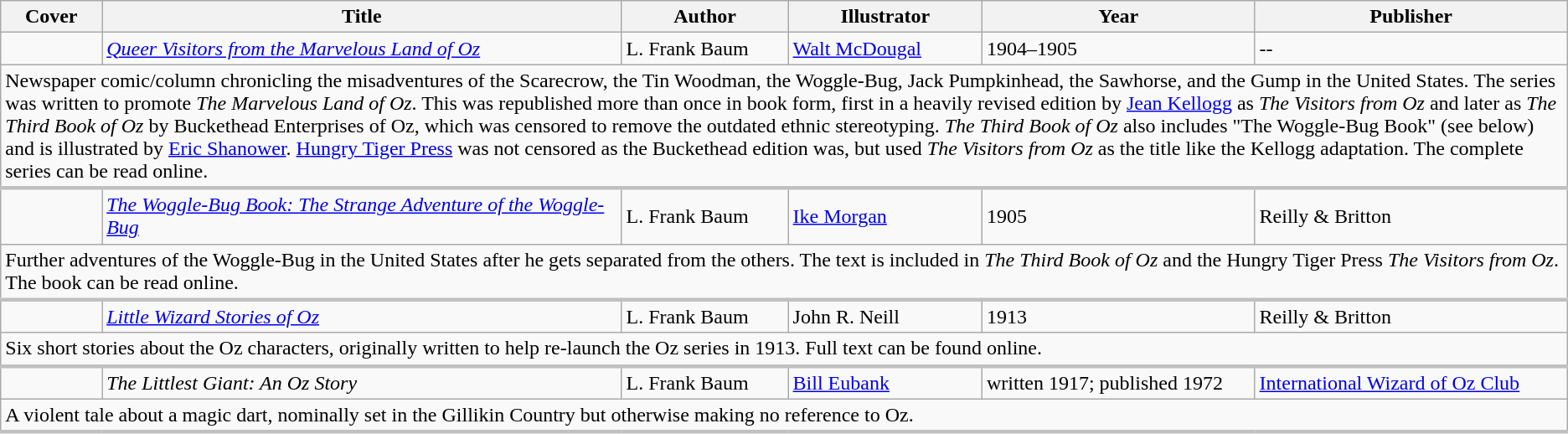<table class="wikitable">
<tr>
<th>Cover</th>
<th>Title</th>
<th>Author</th>
<th>Illustrator</th>
<th>Year</th>
<th>Publisher</th>
</tr>
<tr>
<td></td>
<td><em><a href='#'>Queer Visitors from the Marvelous Land of Oz</a></em></td>
<td>L. Frank Baum</td>
<td><a href='#'>Walt McDougal</a></td>
<td>1904–1905</td>
<td>--</td>
</tr>
<tr style="border-bottom: 3px solid silver;">
<td colspan="6">Newspaper comic/column chronicling the misadventures of the Scarecrow, the Tin Woodman, the Woggle-Bug, Jack Pumpkinhead, the Sawhorse, and the Gump in the United States. The series was written to promote <em>The Marvelous Land of Oz</em>. This was republished more than once in book form, first in a heavily revised edition by <a href='#'>Jean Kellogg</a> as <em>The Visitors from Oz</em> and later as <em>The Third Book of Oz</em> by Buckethead Enterprises of Oz, which was censored to remove the outdated ethnic stereotyping. <em>The Third Book of Oz</em> also includes "The Woggle-Bug Book" (see below) and is illustrated by <a href='#'>Eric Shanower</a>.  <a href='#'>Hungry Tiger Press</a> was not censored as the Buckethead edition was, but used <em>The Visitors from Oz</em> as the title like the Kellogg adaptation. The complete series can be read online.</td>
</tr>
<tr>
<td></td>
<td><em><a href='#'>The Woggle-Bug Book: The Strange Adventure of the Woggle-Bug</a></em></td>
<td>L. Frank Baum</td>
<td><a href='#'>Ike Morgan</a></td>
<td>1905</td>
<td>Reilly & Britton</td>
</tr>
<tr style="border-bottom: 3px solid silver;">
<td colspan="6">Further adventures of the Woggle-Bug in the United States after he gets separated from the others. The text is included in <em>The Third Book of Oz</em> and the Hungry Tiger Press <em>The Visitors from Oz</em>. The book can be read online.</td>
</tr>
<tr>
<td></td>
<td><em><a href='#'>Little Wizard Stories of Oz</a></em></td>
<td>L. Frank Baum</td>
<td>John R. Neill</td>
<td>1913</td>
<td>Reilly & Britton</td>
</tr>
<tr style="border-bottom: 3px solid silver;">
<td colspan="6">Six short stories about the Oz characters, originally written to help re-launch the Oz series in 1913. Full text can be found online.</td>
</tr>
<tr>
<td></td>
<td><em>The Littlest Giant: An Oz Story</em></td>
<td>L. Frank Baum</td>
<td><a href='#'>Bill Eubank</a></td>
<td>written 1917; published 1972</td>
<td><a href='#'>International Wizard of Oz Club</a></td>
</tr>
<tr style="border-bottom: 3px solid silver;">
<td colspan="6">A violent tale about a magic dart, nominally set in the Gillikin Country but otherwise making no reference to Oz.</td>
</tr>
</table>
